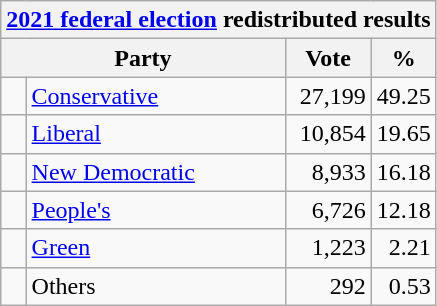<table class="wikitable">
<tr>
<th colspan="4"><a href='#'>2021 federal election</a> redistributed results</th>
</tr>
<tr>
<th bgcolor="#DDDDFF" width="130px" colspan="2">Party</th>
<th bgcolor="#DDDDFF" width="50px">Vote</th>
<th bgcolor="#DDDDFF" width="30px">%</th>
</tr>
<tr>
<td> </td>
<td><a href='#'>Conservative</a></td>
<td align=right>27,199</td>
<td align=right>49.25</td>
</tr>
<tr>
<td> </td>
<td><a href='#'>Liberal</a></td>
<td align=right>10,854</td>
<td align=right>19.65</td>
</tr>
<tr>
<td> </td>
<td><a href='#'>New Democratic</a></td>
<td align=right>8,933</td>
<td align=right>16.18</td>
</tr>
<tr>
<td> </td>
<td><a href='#'>People's</a></td>
<td align=right>6,726</td>
<td align=right>12.18</td>
</tr>
<tr>
<td> </td>
<td><a href='#'>Green</a></td>
<td align=right>1,223</td>
<td align=right>2.21</td>
</tr>
<tr>
<td> </td>
<td>Others</td>
<td align=right>292</td>
<td align=right>0.53</td>
</tr>
</table>
